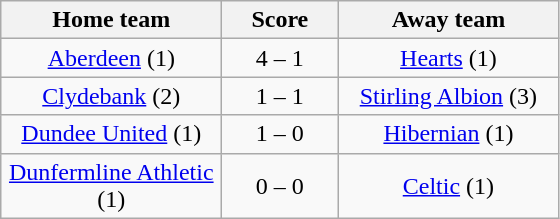<table class="wikitable" style="text-align: center">
<tr>
<th width=140>Home team</th>
<th width=70>Score</th>
<th width=140>Away team</th>
</tr>
<tr>
<td><a href='#'>Aberdeen</a> (1)</td>
<td>4 – 1</td>
<td><a href='#'>Hearts</a> (1)</td>
</tr>
<tr>
<td><a href='#'>Clydebank</a> (2)</td>
<td>1 – 1</td>
<td><a href='#'>Stirling Albion</a> (3)</td>
</tr>
<tr>
<td><a href='#'>Dundee United</a> (1)</td>
<td>1 – 0</td>
<td><a href='#'>Hibernian</a> (1)</td>
</tr>
<tr>
<td><a href='#'>Dunfermline Athletic</a> (1)</td>
<td>0 – 0</td>
<td><a href='#'>Celtic</a> (1)</td>
</tr>
</table>
